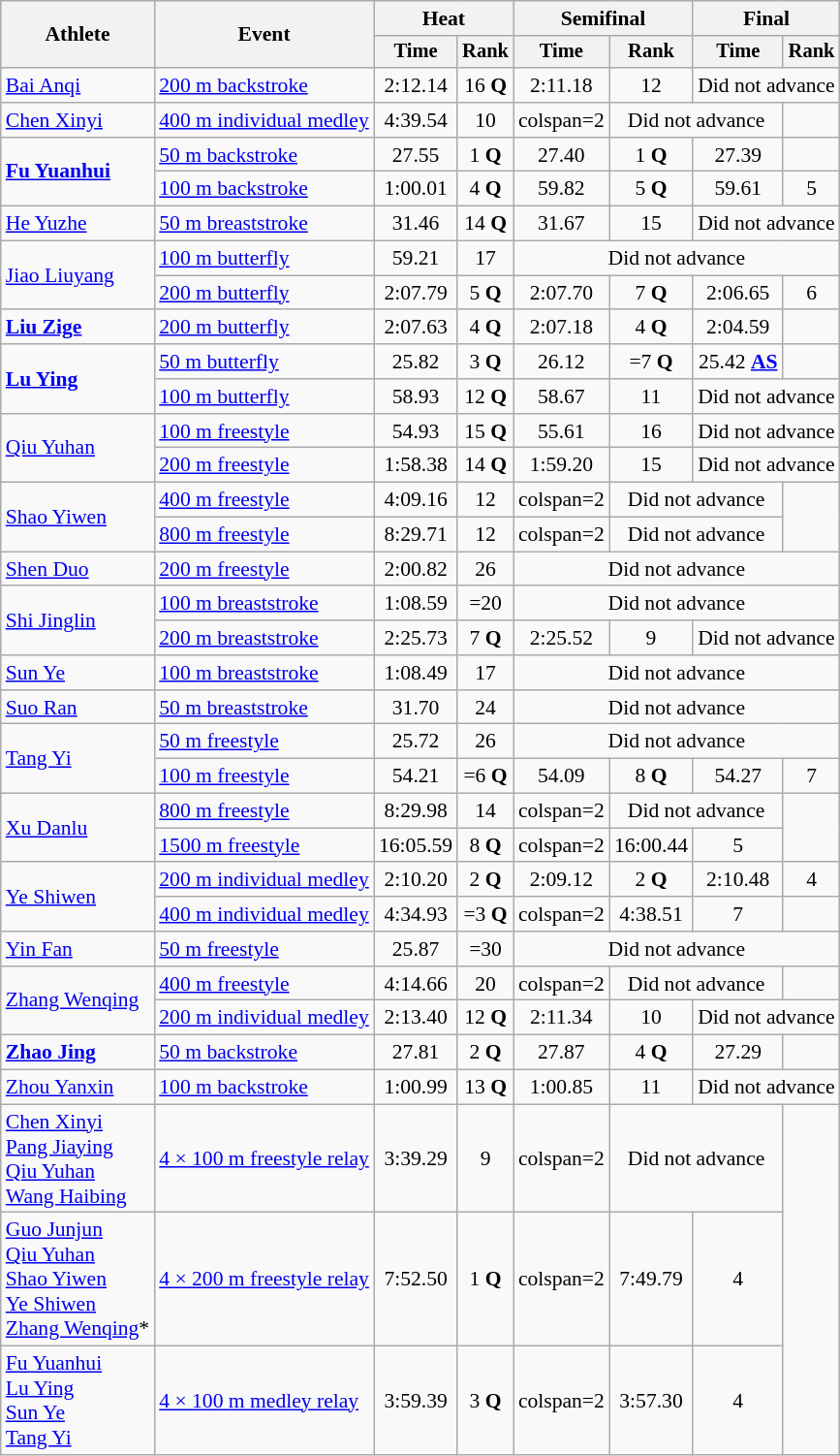<table class=wikitable style="font-size:90%">
<tr>
<th rowspan="2">Athlete</th>
<th rowspan="2">Event</th>
<th colspan="2">Heat</th>
<th colspan="2">Semifinal</th>
<th colspan="2">Final</th>
</tr>
<tr style="font-size:95%">
<th>Time</th>
<th>Rank</th>
<th>Time</th>
<th>Rank</th>
<th>Time</th>
<th>Rank</th>
</tr>
<tr align=center>
<td align=left><a href='#'>Bai Anqi</a></td>
<td align=left><a href='#'>200 m backstroke</a></td>
<td>2:12.14</td>
<td>16 <strong>Q</strong></td>
<td>2:11.18</td>
<td>12</td>
<td colspan=2>Did not advance</td>
</tr>
<tr align=center>
<td align=left><a href='#'>Chen Xinyi</a></td>
<td align=left><a href='#'>400 m individual medley</a></td>
<td>4:39.54</td>
<td>10</td>
<td>colspan=2 </td>
<td colspan=2>Did not advance</td>
</tr>
<tr align=center>
<td align=left rowspan=2><strong><a href='#'>Fu Yuanhui</a></strong></td>
<td align=left><a href='#'>50 m backstroke</a></td>
<td>27.55</td>
<td>1 <strong>Q</strong></td>
<td>27.40</td>
<td>1 <strong>Q</strong></td>
<td>27.39</td>
<td></td>
</tr>
<tr align=center>
<td align=left><a href='#'>100 m backstroke</a></td>
<td>1:00.01</td>
<td>4 <strong>Q</strong></td>
<td>59.82</td>
<td>5 <strong>Q</strong></td>
<td>59.61</td>
<td>5</td>
</tr>
<tr align=center>
<td align=left><a href='#'>He Yuzhe</a></td>
<td align=left><a href='#'>50 m breaststroke</a></td>
<td>31.46</td>
<td>14 <strong>Q</strong></td>
<td>31.67</td>
<td>15</td>
<td colspan=2>Did not advance</td>
</tr>
<tr align=center>
<td align=left rowspan=2><a href='#'>Jiao Liuyang</a></td>
<td align=left><a href='#'>100 m butterfly</a></td>
<td>59.21</td>
<td>17</td>
<td colspan=4>Did not advance</td>
</tr>
<tr align=center>
<td align=left><a href='#'>200 m butterfly</a></td>
<td>2:07.79</td>
<td>5 <strong>Q</strong></td>
<td>2:07.70</td>
<td>7 <strong>Q</strong></td>
<td>2:06.65</td>
<td>6</td>
</tr>
<tr align=center>
<td align=left><strong><a href='#'>Liu Zige</a></strong></td>
<td align=left><a href='#'>200 m butterfly</a></td>
<td>2:07.63</td>
<td>4 <strong>Q</strong></td>
<td>2:07.18</td>
<td>4 <strong>Q</strong></td>
<td>2:04.59</td>
<td></td>
</tr>
<tr align=center>
<td align=left rowspan=2><strong><a href='#'>Lu Ying</a></strong></td>
<td align=left><a href='#'>50 m butterfly</a></td>
<td>25.82</td>
<td>3 <strong>Q</strong></td>
<td>26.12</td>
<td>=7 <strong>Q</strong></td>
<td>25.42 <strong><a href='#'>AS</a></strong></td>
<td></td>
</tr>
<tr align=center>
<td align=left><a href='#'>100 m butterfly</a></td>
<td>58.93</td>
<td>12 <strong>Q</strong></td>
<td>58.67</td>
<td>11</td>
<td colspan=2>Did not advance</td>
</tr>
<tr align=center>
<td align=left rowspan=2><a href='#'>Qiu Yuhan</a></td>
<td align=left><a href='#'>100 m freestyle</a></td>
<td>54.93</td>
<td>15 <strong>Q</strong></td>
<td>55.61</td>
<td>16</td>
<td colspan=2>Did not advance</td>
</tr>
<tr align=center>
<td align=left><a href='#'>200 m freestyle</a></td>
<td>1:58.38</td>
<td>14 <strong>Q</strong></td>
<td>1:59.20</td>
<td>15</td>
<td colspan=2>Did not advance</td>
</tr>
<tr align=center>
<td align=left rowspan=2><a href='#'>Shao Yiwen</a></td>
<td align=left><a href='#'>400 m freestyle</a></td>
<td>4:09.16</td>
<td>12</td>
<td>colspan=2 </td>
<td colspan=2>Did not advance</td>
</tr>
<tr align=center>
<td align=left><a href='#'>800 m freestyle</a></td>
<td>8:29.71</td>
<td>12</td>
<td>colspan=2 </td>
<td colspan=2>Did not advance</td>
</tr>
<tr align=center>
<td align=left><a href='#'>Shen Duo</a></td>
<td align=left><a href='#'>200 m freestyle</a></td>
<td>2:00.82</td>
<td>26</td>
<td colspan=4>Did not advance</td>
</tr>
<tr align=center>
<td align=left rowspan=2><a href='#'>Shi Jinglin</a></td>
<td align=left><a href='#'>100 m breaststroke</a></td>
<td>1:08.59</td>
<td>=20</td>
<td colspan=4>Did not advance</td>
</tr>
<tr align=center>
<td align=left><a href='#'>200 m breaststroke</a></td>
<td>2:25.73</td>
<td>7 <strong>Q</strong></td>
<td>2:25.52</td>
<td>9</td>
<td colspan=2>Did not advance</td>
</tr>
<tr align=center>
<td align=left><a href='#'>Sun Ye</a></td>
<td align=left><a href='#'>100 m breaststroke</a></td>
<td>1:08.49</td>
<td>17</td>
<td colspan=4>Did not advance</td>
</tr>
<tr align=center>
<td align=left><a href='#'>Suo Ran</a></td>
<td align=left><a href='#'>50 m breaststroke</a></td>
<td>31.70</td>
<td>24</td>
<td colspan=4>Did not advance</td>
</tr>
<tr align=center>
<td align=left rowspan=2><a href='#'>Tang Yi</a></td>
<td align=left><a href='#'>50 m freestyle</a></td>
<td>25.72</td>
<td>26</td>
<td colspan=4>Did not advance</td>
</tr>
<tr align=center>
<td align=left><a href='#'>100 m freestyle</a></td>
<td>54.21</td>
<td>=6 <strong>Q</strong></td>
<td>54.09</td>
<td>8 <strong>Q</strong></td>
<td>54.27</td>
<td>7</td>
</tr>
<tr align=center>
<td align=left rowspan=2><a href='#'>Xu Danlu</a></td>
<td align=left><a href='#'>800 m freestyle</a></td>
<td>8:29.98</td>
<td>14</td>
<td>colspan=2 </td>
<td colspan=2>Did not advance</td>
</tr>
<tr align=center>
<td align=left><a href='#'>1500 m freestyle</a></td>
<td>16:05.59</td>
<td>8 <strong>Q</strong></td>
<td>colspan=2 </td>
<td>16:00.44</td>
<td>5</td>
</tr>
<tr align=center>
<td align=left rowspan=2><a href='#'>Ye Shiwen</a></td>
<td align=left><a href='#'>200 m individual medley</a></td>
<td>2:10.20</td>
<td>2 <strong>Q</strong></td>
<td>2:09.12</td>
<td>2 <strong>Q</strong></td>
<td>2:10.48</td>
<td>4</td>
</tr>
<tr align=center>
<td align=left><a href='#'>400 m individual medley</a></td>
<td>4:34.93</td>
<td>=3 <strong>Q</strong></td>
<td>colspan=2 </td>
<td>4:38.51</td>
<td>7</td>
</tr>
<tr align=center>
<td align=left><a href='#'>Yin Fan</a></td>
<td align=left><a href='#'>50 m freestyle</a></td>
<td>25.87</td>
<td>=30</td>
<td colspan=4>Did not advance</td>
</tr>
<tr align=center>
<td align=left rowspan=2><a href='#'>Zhang Wenqing</a></td>
<td align=left><a href='#'>400 m freestyle</a></td>
<td>4:14.66</td>
<td>20</td>
<td>colspan=2 </td>
<td colspan=2>Did not advance</td>
</tr>
<tr align=center>
<td align=left><a href='#'>200 m individual medley</a></td>
<td>2:13.40</td>
<td>12 <strong>Q</strong></td>
<td>2:11.34</td>
<td>10</td>
<td colspan=2>Did not advance</td>
</tr>
<tr align=center>
<td align=left><strong><a href='#'>Zhao Jing</a></strong></td>
<td align=left><a href='#'>50 m backstroke</a></td>
<td>27.81</td>
<td>2 <strong>Q</strong></td>
<td>27.87</td>
<td>4 <strong>Q</strong></td>
<td>27.29</td>
<td></td>
</tr>
<tr align=center>
<td align=left><a href='#'>Zhou Yanxin</a></td>
<td align=left><a href='#'>100 m backstroke</a></td>
<td>1:00.99</td>
<td>13 <strong>Q</strong></td>
<td>1:00.85</td>
<td>11</td>
<td colspan=2>Did not advance</td>
</tr>
<tr align=center>
<td align=left><a href='#'>Chen Xinyi</a><br><a href='#'>Pang Jiaying</a><br><a href='#'>Qiu Yuhan</a><br><a href='#'>Wang Haibing</a></td>
<td align=left><a href='#'>4 × 100 m freestyle relay</a></td>
<td>3:39.29</td>
<td>9</td>
<td>colspan=2 </td>
<td colspan=2>Did not advance</td>
</tr>
<tr align=center>
<td align=left><a href='#'>Guo Junjun</a><br><a href='#'>Qiu Yuhan</a><br><a href='#'>Shao Yiwen</a><br><a href='#'>Ye Shiwen</a><br><a href='#'>Zhang Wenqing</a>*</td>
<td align=left><a href='#'>4 × 200 m freestyle relay</a></td>
<td>7:52.50</td>
<td>1 <strong>Q</strong></td>
<td>colspan=2 </td>
<td>7:49.79</td>
<td>4</td>
</tr>
<tr align=center>
<td align=left><a href='#'>Fu Yuanhui</a><br><a href='#'>Lu Ying</a><br><a href='#'>Sun Ye</a><br><a href='#'>Tang Yi</a></td>
<td align=left><a href='#'>4 × 100 m medley relay</a></td>
<td>3:59.39</td>
<td>3 <strong>Q</strong></td>
<td>colspan=2 </td>
<td>3:57.30</td>
<td>4</td>
</tr>
</table>
